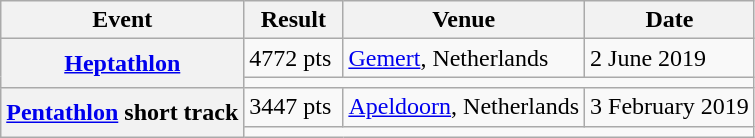<table class="wikitable">
<tr>
<th scope="col">Event</th>
<th scope="col">Result</th>
<th scope="col">Venue</th>
<th scope="col">Date</th>
</tr>
<tr>
<th scope="rowgroup" rowspan="2"><a href='#'>Heptathlon</a></th>
<td>4772 pts</td>
<td><a href='#'>Gemert</a>, Netherlands</td>
<td>2 June 2019</td>
</tr>
<tr>
<td colspan="3"></td>
</tr>
<tr>
<th scope="rowgroup" rowspan="2"><a href='#'>Pentathlon</a> short track</th>
<td>3447 pts </td>
<td><a href='#'>Apeldoorn</a>, Netherlands</td>
<td>3 February 2019</td>
</tr>
<tr>
<td colspan="3"></td>
</tr>
</table>
